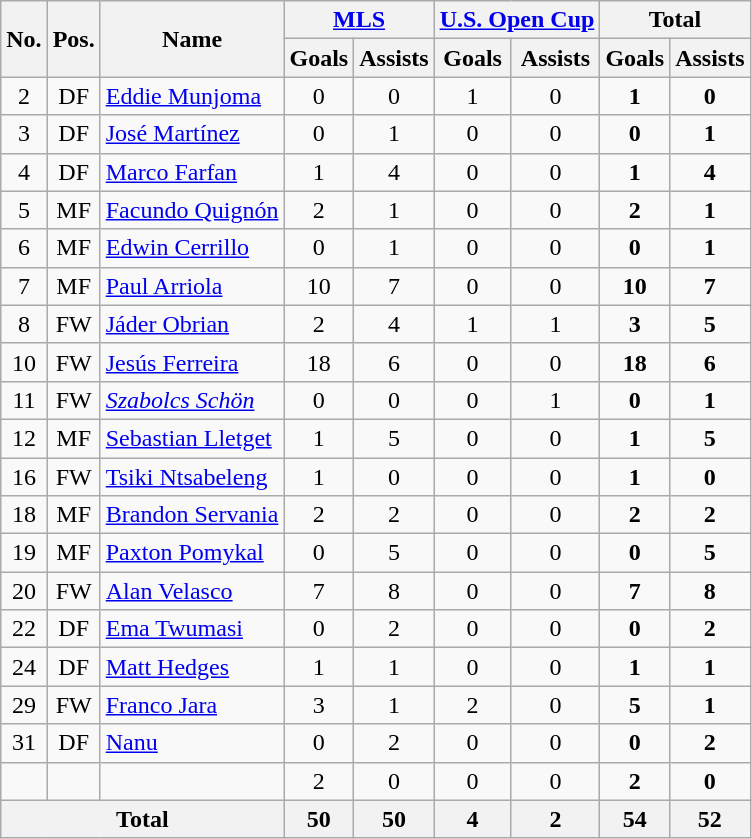<table class="wikitable sortable" style="text-align: center;">
<tr>
<th rowspan="2">No.</th>
<th rowspan="2">Pos.</th>
<th rowspan="2">Name</th>
<th colspan="2"><a href='#'>MLS</a></th>
<th colspan="2"><a href='#'>U.S. Open Cup</a></th>
<th colspan="2"><strong>Total</strong></th>
</tr>
<tr>
<th>Goals</th>
<th>Assists</th>
<th>Goals</th>
<th>Assists</th>
<th>Goals</th>
<th>Assists</th>
</tr>
<tr>
<td>2</td>
<td>DF</td>
<td align=left> <a href='#'>Eddie Munjoma</a></td>
<td>0</td>
<td>0</td>
<td>1</td>
<td>0</td>
<td><strong>1</strong></td>
<td><strong>0</strong></td>
</tr>
<tr>
<td>3</td>
<td>DF</td>
<td align=left> <a href='#'>José Martínez</a></td>
<td>0</td>
<td>1</td>
<td>0</td>
<td>0</td>
<td><strong>0</strong></td>
<td><strong>1</strong></td>
</tr>
<tr>
<td>4</td>
<td>DF</td>
<td align=left> <a href='#'>Marco Farfan</a></td>
<td>1</td>
<td>4</td>
<td>0</td>
<td>0</td>
<td><strong>1</strong></td>
<td><strong>4</strong></td>
</tr>
<tr>
<td>5</td>
<td>MF</td>
<td align=left> <a href='#'>Facundo Quignón</a></td>
<td>2</td>
<td>1</td>
<td>0</td>
<td>0</td>
<td><strong>2</strong></td>
<td><strong>1</strong></td>
</tr>
<tr>
<td>6</td>
<td>MF</td>
<td align=left> <a href='#'>Edwin Cerrillo</a></td>
<td>0</td>
<td>1</td>
<td>0</td>
<td>0</td>
<td><strong>0</strong></td>
<td><strong>1</strong></td>
</tr>
<tr>
<td>7</td>
<td>MF</td>
<td align=left> <a href='#'>Paul Arriola</a></td>
<td>10</td>
<td>7</td>
<td>0</td>
<td>0</td>
<td><strong>10</strong></td>
<td><strong>7</strong></td>
</tr>
<tr>
<td>8</td>
<td>FW</td>
<td align=left> <a href='#'>Jáder Obrian</a></td>
<td>2</td>
<td>4</td>
<td>1</td>
<td>1</td>
<td><strong>3</strong></td>
<td><strong>5</strong></td>
</tr>
<tr>
<td>10</td>
<td>FW</td>
<td align=left> <a href='#'>Jesús Ferreira</a></td>
<td>18</td>
<td>6</td>
<td>0</td>
<td>0</td>
<td><strong>18</strong></td>
<td><strong>6</strong></td>
</tr>
<tr>
<td>11</td>
<td>FW</td>
<td align=left> <em><a href='#'>Szabolcs Schön</a></em></td>
<td>0</td>
<td>0</td>
<td>0</td>
<td>1</td>
<td><strong>0</strong></td>
<td><strong>1</strong></td>
</tr>
<tr>
<td>12</td>
<td>MF</td>
<td align=left> <a href='#'>Sebastian Lletget</a></td>
<td>1</td>
<td>5</td>
<td>0</td>
<td>0</td>
<td><strong>1</strong></td>
<td><strong>5</strong></td>
</tr>
<tr>
<td>16</td>
<td>FW</td>
<td align=left> <a href='#'>Tsiki Ntsabeleng</a></td>
<td>1</td>
<td>0</td>
<td>0</td>
<td>0</td>
<td><strong>1</strong></td>
<td><strong>0</strong></td>
</tr>
<tr>
<td>18</td>
<td>MF</td>
<td align=left> <a href='#'>Brandon Servania</a></td>
<td>2</td>
<td>2</td>
<td>0</td>
<td>0</td>
<td><strong>2</strong></td>
<td><strong>2</strong></td>
</tr>
<tr>
<td>19</td>
<td>MF</td>
<td align=left> <a href='#'>Paxton Pomykal</a></td>
<td>0</td>
<td>5</td>
<td>0</td>
<td>0</td>
<td><strong>0</strong></td>
<td><strong>5</strong></td>
</tr>
<tr>
<td>20</td>
<td>FW</td>
<td align=left> <a href='#'>Alan Velasco</a></td>
<td>7</td>
<td>8</td>
<td>0</td>
<td>0</td>
<td><strong>7</strong></td>
<td><strong>8</strong></td>
</tr>
<tr>
<td>22</td>
<td>DF</td>
<td align=left> <a href='#'>Ema Twumasi</a></td>
<td>0</td>
<td>2</td>
<td>0</td>
<td>0</td>
<td><strong>0</strong></td>
<td><strong>2</strong></td>
</tr>
<tr>
<td>24</td>
<td>DF</td>
<td align=left> <a href='#'>Matt Hedges</a></td>
<td>1</td>
<td>1</td>
<td>0</td>
<td>0</td>
<td><strong>1</strong></td>
<td><strong>1</strong></td>
</tr>
<tr>
<td>29</td>
<td>FW</td>
<td align=left> <a href='#'>Franco Jara</a></td>
<td>3</td>
<td>1</td>
<td>2</td>
<td>0</td>
<td><strong>5</strong></td>
<td><strong>1</strong></td>
</tr>
<tr>
<td>31</td>
<td>DF</td>
<td align=left> <a href='#'>Nanu</a></td>
<td>0</td>
<td>2</td>
<td>0</td>
<td>0</td>
<td><strong>0</strong></td>
<td><strong>2</strong></td>
</tr>
<tr>
<td></td>
<td></td>
<td {></td>
<td>2</td>
<td>0</td>
<td>0</td>
<td>0</td>
<td><strong>2</strong></td>
<td><strong>0</strong></td>
</tr>
<tr>
<th colspan=3>Total</th>
<th>50</th>
<th>50</th>
<th>4</th>
<th>2</th>
<th>54</th>
<th>52</th>
</tr>
</table>
